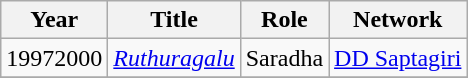<table class="wikitable">
<tr>
<th>Year</th>
<th>Title</th>
<th>Role</th>
<th>Network</th>
</tr>
<tr>
<td>19972000</td>
<td><em><a href='#'>Ruthuragalu</a></em></td>
<td>Saradha</td>
<td><a href='#'>DD Saptagiri</a></td>
</tr>
<tr>
</tr>
</table>
